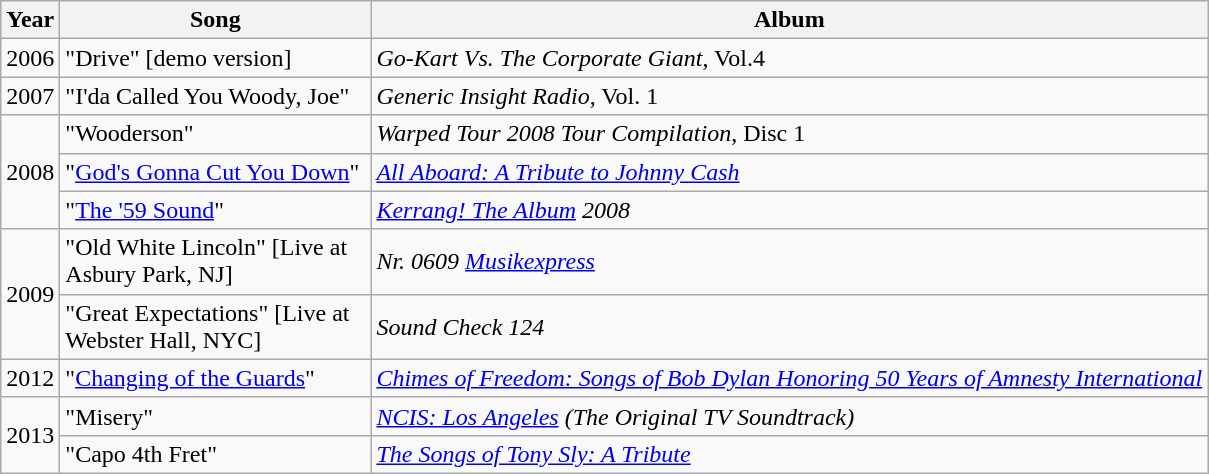<table class="wikitable">
<tr>
<th>Year</th>
<th width=200>Song</th>
<th>Album</th>
</tr>
<tr>
<td>2006</td>
<td>"Drive" [demo version]</td>
<td><em>Go-Kart Vs. The Corporate Giant</em>, Vol.4</td>
</tr>
<tr>
<td>2007</td>
<td>"I'da Called You Woody, Joe"</td>
<td><em>Generic Insight Radio</em>, Vol. 1</td>
</tr>
<tr>
<td rowspan="3">2008</td>
<td>"Wooderson"</td>
<td><em>Warped Tour 2008 Tour Compilation</em>, Disc 1</td>
</tr>
<tr>
<td>"<a href='#'>God's Gonna Cut You Down</a>"</td>
<td><em><a href='#'>All Aboard: A Tribute to Johnny Cash</a></em></td>
</tr>
<tr>
<td>"<a href='#'>The '59 Sound</a>"</td>
<td><em><a href='#'>Kerrang! The Album</a> 2008</em></td>
</tr>
<tr>
<td rowspan="2">2009</td>
<td>"Old White Lincoln" [Live at Asbury Park, NJ]</td>
<td><em>Nr. 0609 <a href='#'>Musikexpress</a></em></td>
</tr>
<tr>
<td>"Great Expectations" [Live at Webster Hall, NYC]</td>
<td><em>Sound Check 124</em></td>
</tr>
<tr>
<td>2012</td>
<td>"<a href='#'>Changing of the Guards</a>"</td>
<td><em><a href='#'>Chimes of Freedom: Songs of Bob Dylan Honoring 50 Years of Amnesty International</a></em></td>
</tr>
<tr>
<td rowspan="2">2013</td>
<td>"Misery"</td>
<td><em><a href='#'>NCIS: Los Angeles</a> (The Original TV Soundtrack)</em></td>
</tr>
<tr>
<td>"Capo 4th Fret"</td>
<td><em><a href='#'>The Songs of Tony Sly: A Tribute</a></em></td>
</tr>
</table>
